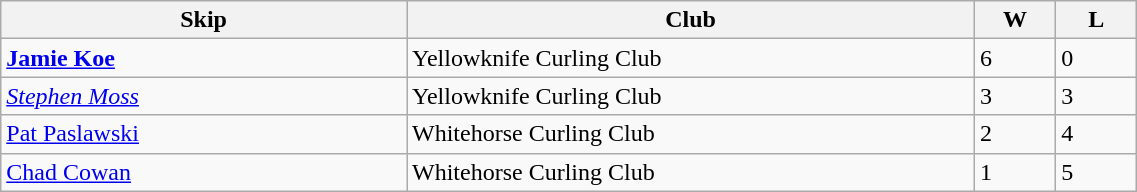<table class="wikitable" width=60%>
<tr>
<th width=25%>Skip</th>
<th width=35%>Club</th>
<th width=5%>W</th>
<th width=5%>L</th>
</tr>
<tr>
<td><strong><a href='#'>Jamie Koe</a></strong></td>
<td>Yellowknife Curling Club</td>
<td>6</td>
<td>0</td>
</tr>
<tr>
<td><em><a href='#'>Stephen Moss</a></em></td>
<td>Yellowknife Curling Club</td>
<td>3</td>
<td>3</td>
</tr>
<tr>
<td><a href='#'>Pat Paslawski</a></td>
<td>Whitehorse Curling Club</td>
<td>2</td>
<td>4</td>
</tr>
<tr>
<td><a href='#'>Chad Cowan</a></td>
<td>Whitehorse Curling Club</td>
<td>1</td>
<td>5</td>
</tr>
</table>
